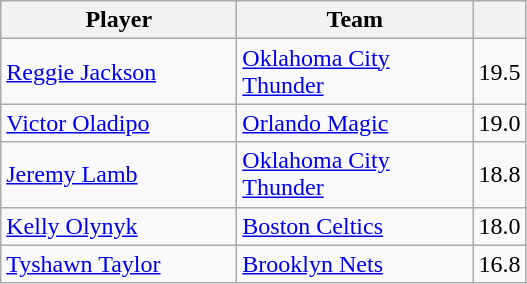<table class="wikitable" style="text-align:left">
<tr>
<th width="150px">Player</th>
<th width="150px">Team</th>
<th width="25px"></th>
</tr>
<tr>
<td><a href='#'>Reggie Jackson</a></td>
<td><a href='#'>Oklahoma City Thunder</a></td>
<td align="center">19.5</td>
</tr>
<tr>
<td><a href='#'>Victor Oladipo</a></td>
<td><a href='#'>Orlando Magic</a></td>
<td align="center">19.0</td>
</tr>
<tr>
<td><a href='#'>Jeremy Lamb</a></td>
<td><a href='#'>Oklahoma City Thunder</a></td>
<td align="center">18.8</td>
</tr>
<tr>
<td><a href='#'>Kelly Olynyk</a></td>
<td><a href='#'>Boston Celtics</a></td>
<td align="center">18.0</td>
</tr>
<tr>
<td><a href='#'>Tyshawn Taylor</a></td>
<td><a href='#'>Brooklyn Nets</a></td>
<td align="center">16.8</td>
</tr>
</table>
